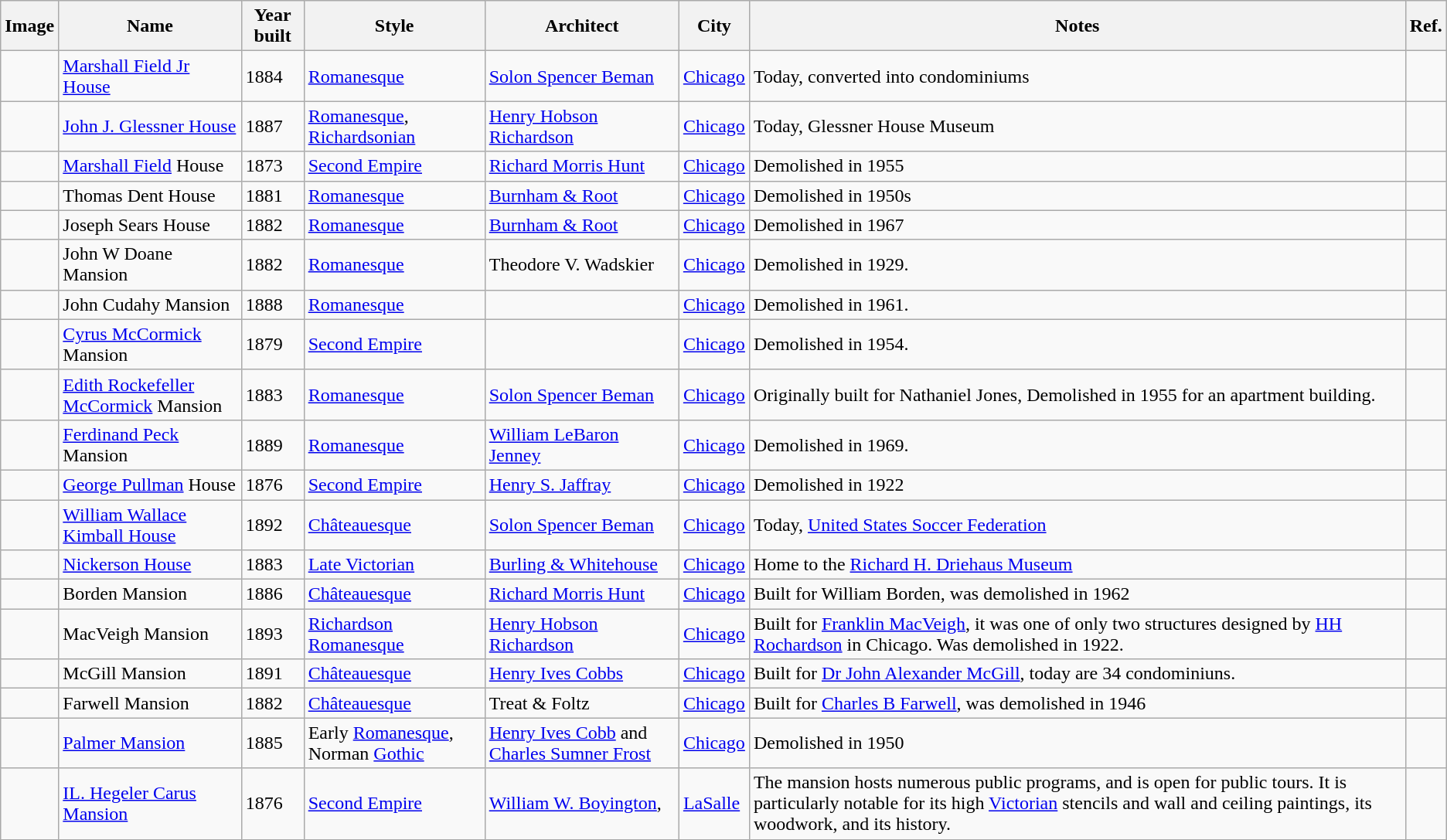<table class="sortable wikitable">
<tr>
<th>Image</th>
<th>Name</th>
<th>Year built</th>
<th>Style</th>
<th>Architect</th>
<th>City</th>
<th>Notes</th>
<th>Ref.</th>
</tr>
<tr>
<td></td>
<td><a href='#'>Marshall Field Jr House</a></td>
<td>1884</td>
<td><a href='#'>Romanesque</a></td>
<td><a href='#'>Solon Spencer Beman</a></td>
<td><a href='#'>Chicago</a></td>
<td>Today, converted into condominiums</td>
<td></td>
</tr>
<tr>
<td></td>
<td><a href='#'>John J. Glessner House</a></td>
<td>1887</td>
<td><a href='#'>Romanesque</a>, <a href='#'>Richardsonian</a></td>
<td><a href='#'>Henry Hobson Richardson</a></td>
<td><a href='#'>Chicago</a></td>
<td>Today, Glessner House Museum</td>
<td></td>
</tr>
<tr>
<td></td>
<td><a href='#'>Marshall Field</a> House</td>
<td>1873</td>
<td><a href='#'>Second Empire</a></td>
<td><a href='#'>Richard Morris Hunt</a></td>
<td><a href='#'>Chicago</a></td>
<td>Demolished in 1955</td>
<td></td>
</tr>
<tr>
<td></td>
<td>Thomas Dent House</td>
<td>1881</td>
<td><a href='#'>Romanesque</a></td>
<td><a href='#'>Burnham & Root</a></td>
<td><a href='#'>Chicago</a></td>
<td>Demolished in 1950s</td>
<td></td>
</tr>
<tr>
<td></td>
<td>Joseph Sears House</td>
<td>1882</td>
<td><a href='#'>Romanesque</a></td>
<td><a href='#'>Burnham & Root</a></td>
<td><a href='#'>Chicago</a></td>
<td>Demolished in 1967</td>
<td></td>
</tr>
<tr>
<td></td>
<td>John W Doane Mansion</td>
<td>1882</td>
<td><a href='#'>Romanesque</a></td>
<td>Theodore V. Wadskier</td>
<td><a href='#'>Chicago</a></td>
<td>Demolished in 1929.</td>
<td></td>
</tr>
<tr>
<td></td>
<td>John Cudahy Mansion</td>
<td>1888</td>
<td><a href='#'>Romanesque</a></td>
<td></td>
<td><a href='#'>Chicago</a></td>
<td>Demolished in 1961.</td>
<td></td>
</tr>
<tr>
<td></td>
<td><a href='#'>Cyrus McCormick</a> Mansion</td>
<td>1879</td>
<td><a href='#'>Second Empire</a></td>
<td></td>
<td><a href='#'>Chicago</a></td>
<td>Demolished in 1954.</td>
<td></td>
</tr>
<tr>
<td></td>
<td><a href='#'>Edith Rockefeller McCormick</a> Mansion</td>
<td>1883</td>
<td><a href='#'>Romanesque</a></td>
<td><a href='#'>Solon Spencer Beman</a></td>
<td><a href='#'>Chicago</a></td>
<td>Originally built for Nathaniel Jones, Demolished in 1955 for an apartment building.</td>
<td></td>
</tr>
<tr>
<td></td>
<td><a href='#'>Ferdinand Peck</a> Mansion</td>
<td>1889</td>
<td><a href='#'>Romanesque</a></td>
<td><a href='#'>William LeBaron Jenney</a></td>
<td><a href='#'>Chicago</a></td>
<td>Demolished in 1969.</td>
<td></td>
</tr>
<tr>
<td></td>
<td><a href='#'>George Pullman</a> House</td>
<td>1876</td>
<td><a href='#'>Second Empire</a></td>
<td><a href='#'>Henry S. Jaffray</a></td>
<td><a href='#'>Chicago</a></td>
<td>Demolished in 1922</td>
<td></td>
</tr>
<tr>
<td></td>
<td><a href='#'>William Wallace Kimball House</a></td>
<td>1892</td>
<td><a href='#'>Châteauesque</a></td>
<td><a href='#'>Solon Spencer Beman</a></td>
<td><a href='#'>Chicago</a></td>
<td>Today, <a href='#'>United States Soccer Federation</a></td>
<td></td>
</tr>
<tr>
<td style="text-align:center;"><br><small></small></td>
<td><a href='#'>Nickerson House</a></td>
<td>1883</td>
<td><a href='#'>Late Victorian</a></td>
<td><a href='#'>Burling & Whitehouse</a></td>
<td><a href='#'>Chicago</a></td>
<td>Home to the <a href='#'>Richard H. Driehaus Museum</a></td>
<td></td>
</tr>
<tr>
<td></td>
<td>Borden Mansion</td>
<td>1886</td>
<td><a href='#'>Châteauesque</a></td>
<td><a href='#'>Richard Morris Hunt</a></td>
<td><a href='#'>Chicago</a></td>
<td>Built for William Borden, was demolished in 1962</td>
<td></td>
</tr>
<tr>
<td></td>
<td>MacVeigh Mansion</td>
<td>1893</td>
<td><a href='#'>Richardson Romanesque</a></td>
<td><a href='#'>Henry Hobson Richardson</a></td>
<td><a href='#'>Chicago</a></td>
<td>Built for <a href='#'>Franklin MacVeigh</a>, it was one of only two structures designed by <a href='#'>HH Rochardson</a> in Chicago. Was demolished in 1922.</td>
<td></td>
</tr>
<tr>
<td></td>
<td>McGill Mansion</td>
<td>1891</td>
<td><a href='#'>Châteauesque</a></td>
<td><a href='#'>Henry Ives Cobbs</a></td>
<td><a href='#'>Chicago</a></td>
<td>Built for <a href='#'>Dr John Alexander McGill</a>, today are 34 condominiuns.</td>
<td></td>
</tr>
<tr>
<td></td>
<td>Farwell Mansion</td>
<td>1882</td>
<td><a href='#'>Châteauesque</a></td>
<td>Treat & Foltz</td>
<td><a href='#'>Chicago</a></td>
<td>Built for <a href='#'>Charles B Farwell</a>, was demolished in 1946</td>
<td></td>
</tr>
<tr>
<td style="text-align:center;"><br><small></small></td>
<td><a href='#'>Palmer Mansion</a></td>
<td>1885</td>
<td>Early <a href='#'>Romanesque</a>, Norman <a href='#'>Gothic</a></td>
<td><a href='#'>Henry Ives Cobb</a> and <a href='#'>Charles Sumner Frost</a></td>
<td><a href='#'>Chicago</a></td>
<td>Demolished in 1950</td>
<td></td>
</tr>
<tr>
<td></td>
<td><a href='#'>IL. Hegeler Carus Mansion</a></td>
<td>1876</td>
<td><a href='#'>Second Empire</a></td>
<td><a href='#'>William W. Boyington</a>,</td>
<td><a href='#'>LaSalle</a></td>
<td>The mansion hosts numerous public programs, and is open for public tours. It is particularly notable for its high <a href='#'>Victorian</a> stencils and wall and ceiling paintings, its woodwork, and its history.</td>
<td></td>
</tr>
</table>
